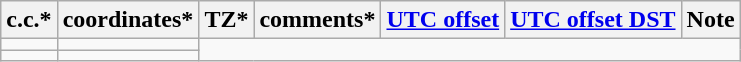<table class="wikitable sortable">
<tr>
<th>c.c.*</th>
<th>coordinates*</th>
<th>TZ*</th>
<th>comments*</th>
<th><a href='#'>UTC offset</a></th>
<th><a href='#'>UTC offset DST</a></th>
<th>Note</th>
</tr>
<tr>
<td></td>
<td></td>
</tr>
<tr>
<td></td>
<td></td>
</tr>
</table>
